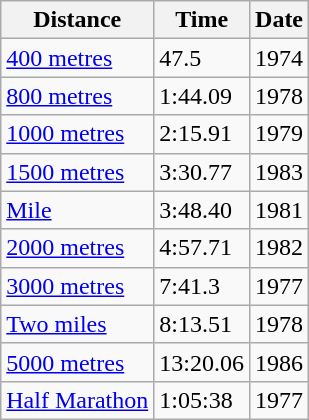<table class="wikitable">
<tr>
<th>Distance</th>
<th>Time</th>
<th>Date</th>
</tr>
<tr>
<td><a href='#'>400 metres</a></td>
<td>47.5</td>
<td>1974</td>
</tr>
<tr>
<td><a href='#'>800 metres</a></td>
<td>1:44.09</td>
<td>1978</td>
</tr>
<tr>
<td><a href='#'>1000 metres</a></td>
<td>2:15.91</td>
<td>1979</td>
</tr>
<tr>
<td><a href='#'>1500 metres</a></td>
<td>3:30.77</td>
<td>1983</td>
</tr>
<tr>
<td><a href='#'>Mile</a></td>
<td>3:48.40</td>
<td>1981</td>
</tr>
<tr>
<td><a href='#'>2000 metres</a></td>
<td>4:57.71</td>
<td>1982</td>
</tr>
<tr>
<td><a href='#'>3000 metres</a></td>
<td>7:41.3</td>
<td>1977</td>
</tr>
<tr>
<td><a href='#'>Two miles</a></td>
<td>8:13.51</td>
<td>1978</td>
</tr>
<tr>
<td><a href='#'>5000 metres</a></td>
<td>13:20.06</td>
<td>1986</td>
</tr>
<tr>
<td><a href='#'>Half Marathon</a></td>
<td>1:05:38</td>
<td>1977</td>
</tr>
</table>
